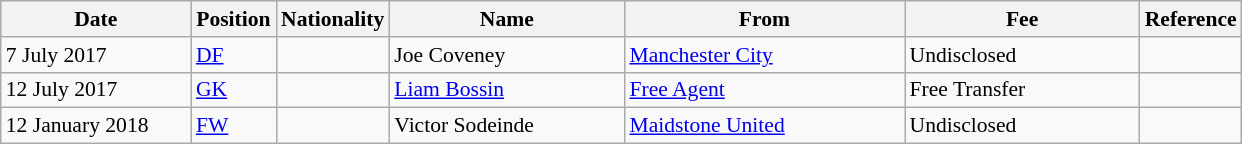<table class="wikitable" style="text-align:left; font-size:90%">
<tr>
<th style= width:120px;">Date</th>
<th style= width:50px;">Position</th>
<th style= width:50px;">Nationality</th>
<th style= width:150px;">Name</th>
<th style= width:180px;">From</th>
<th style= width:150px;">Fee</th>
<th style= width:25px;">Reference</th>
</tr>
<tr>
<td>7 July 2017</td>
<td><a href='#'>DF</a></td>
<td></td>
<td>Joe Coveney</td>
<td><a href='#'>Manchester City</a></td>
<td>Undisclosed</td>
<td></td>
</tr>
<tr>
<td>12 July 2017</td>
<td><a href='#'>GK</a></td>
<td></td>
<td><a href='#'>Liam Bossin</a></td>
<td><a href='#'>Free Agent</a></td>
<td>Free Transfer</td>
<td></td>
</tr>
<tr>
<td>12 January 2018</td>
<td><a href='#'>FW</a></td>
<td></td>
<td>Victor Sodeinde</td>
<td><a href='#'>Maidstone United</a></td>
<td>Undisclosed</td>
<td></td>
</tr>
</table>
